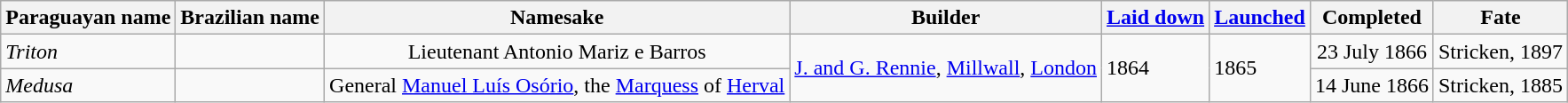<table class="wikitable">
<tr>
<th>Paraguayan name</th>
<th>Brazilian name</th>
<th>Namesake</th>
<th>Builder</th>
<th><a href='#'>Laid down</a></th>
<th><a href='#'>Launched</a></th>
<th>Completed</th>
<th>Fate</th>
</tr>
<tr valign=middle>
<td><em>Triton</em></td>
<td></td>
<td align=center>Lieutenant Antonio Mariz e Barros</td>
<td rowspan=2><a href='#'>J. and G. Rennie</a>, <a href='#'>Millwall</a>, <a href='#'>London</a></td>
<td rowspan=2>1864</td>
<td rowspan=2>1865</td>
<td align=center>23 July 1866</td>
<td>Stricken, 1897</td>
</tr>
<tr>
<td><em>Medusa</em></td>
<td></td>
<td align=center>General <a href='#'>Manuel Luís Osório</a>, the <a href='#'>Marquess</a> of <a href='#'>Herval</a></td>
<td align=center>14 June 1866</td>
<td>Stricken, 1885</td>
</tr>
</table>
